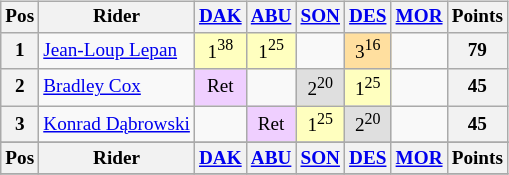<table class="wikitable" style="font-size: 80%; text-align: center; display: inline-table;">
<tr valign="top">
<th valign="middle">Pos</th>
<th valign="middle">Rider</th>
<th><a href='#'>DAK</a><br></th>
<th><a href='#'>ABU</a><br></th>
<th><a href='#'>SON</a><br></th>
<th><a href='#'>DES</a><br></th>
<th><a href='#'>MOR</a><br></th>
<th valign="middle">Points</th>
</tr>
<tr>
<th>1</th>
<td align=left> <a href='#'>Jean-Loup Lepan</a></td>
<td style="background:#ffffbf;">1<sup>38</sup></td>
<td style="background:#ffffbf;">1<sup>25</sup></td>
<td></td>
<td style="background:#ffdf9f;">3<sup>16</sup></td>
<td></td>
<th>79</th>
</tr>
<tr>
<th>2</th>
<td align=left> <a href='#'>Bradley Cox</a></td>
<td style="background:#efcfff;">Ret</td>
<td></td>
<td style="background:#dfdfdf;">2<sup>20</sup></td>
<td style="background:#ffffbf;">1<sup>25</sup></td>
<td></td>
<th>45</th>
</tr>
<tr>
<th>3</th>
<td align=left> <a href='#'>Konrad Dąbrowski</a></td>
<td></td>
<td style="background:#efcfff;">Ret</td>
<td style="background:#ffffbf;">1<sup>25</sup></td>
<td style="background:#dfdfdf;">2<sup>20</sup></td>
<td></td>
<th>45</th>
</tr>
<tr>
</tr>
<tr valign="top">
<th valign="middle">Pos</th>
<th valign="middle">Rider</th>
<th><a href='#'>DAK</a><br></th>
<th><a href='#'>ABU</a><br></th>
<th><a href='#'>SON</a><br></th>
<th><a href='#'>DES</a><br></th>
<th><a href='#'>MOR</a><br></th>
<th valign="middle">Points</th>
</tr>
<tr>
</tr>
</table>
